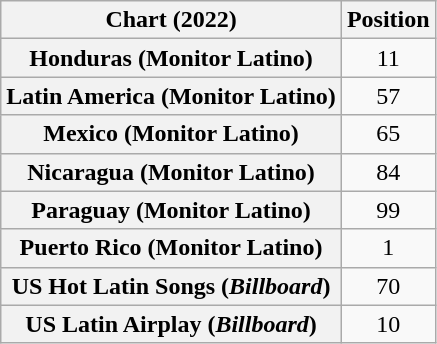<table class="wikitable sortable plainrowheaders" style="text-align:center">
<tr>
<th scope="col">Chart (2022)</th>
<th scope="col">Position</th>
</tr>
<tr>
<th scope="row">Honduras (Monitor Latino)</th>
<td>11</td>
</tr>
<tr>
<th scope="row">Latin America (Monitor Latino)</th>
<td>57</td>
</tr>
<tr>
<th scope="row">Mexico (Monitor Latino)</th>
<td>65</td>
</tr>
<tr>
<th scope="row">Nicaragua (Monitor Latino)</th>
<td>84</td>
</tr>
<tr>
<th scope="row">Paraguay (Monitor Latino)</th>
<td>99</td>
</tr>
<tr>
<th scope="row">Puerto Rico (Monitor Latino)</th>
<td>1</td>
</tr>
<tr>
<th scope="row">US Hot Latin Songs (<em>Billboard</em>)</th>
<td>70</td>
</tr>
<tr>
<th scope="row">US Latin Airplay (<em>Billboard</em>)</th>
<td>10</td>
</tr>
</table>
